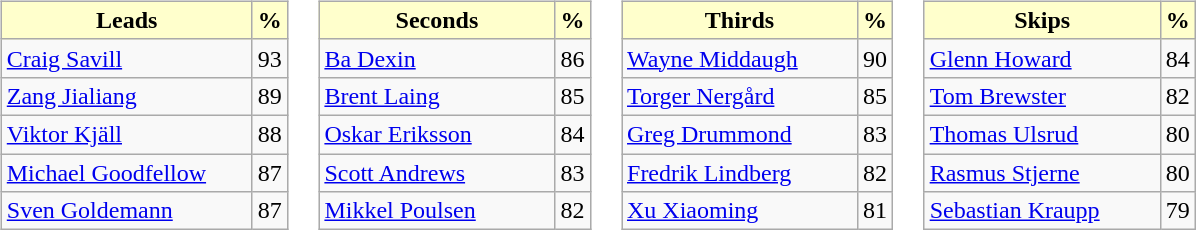<table table>
<tr>
<td valign=top><br><table class="wikitable">
<tr>
<th style="background: #ffffcc; width: 160px;">Leads</th>
<th style="background: #ffffcc;">%</th>
</tr>
<tr>
<td> <a href='#'>Craig Savill</a></td>
<td>93</td>
</tr>
<tr>
<td> <a href='#'>Zang Jialiang</a></td>
<td>89</td>
</tr>
<tr>
<td> <a href='#'>Viktor Kjäll</a></td>
<td>88</td>
</tr>
<tr>
<td> <a href='#'>Michael Goodfellow</a></td>
<td>87</td>
</tr>
<tr>
<td> <a href='#'>Sven Goldemann</a></td>
<td>87</td>
</tr>
</table>
</td>
<td valign=top><br><table class="wikitable">
<tr>
<th style="background: #ffffcc; width: 150px;">Seconds</th>
<th style="background: #ffffcc;">%</th>
</tr>
<tr>
<td> <a href='#'>Ba Dexin</a></td>
<td>86</td>
</tr>
<tr>
<td> <a href='#'>Brent Laing</a></td>
<td>85</td>
</tr>
<tr>
<td> <a href='#'>Oskar Eriksson</a></td>
<td>84</td>
</tr>
<tr>
<td> <a href='#'>Scott Andrews</a></td>
<td>83</td>
</tr>
<tr>
<td> <a href='#'>Mikkel Poulsen</a></td>
<td>82</td>
</tr>
</table>
</td>
<td valign=top><br><table class="wikitable">
<tr>
<th style="background: #ffffcc; width: 150px;">Thirds</th>
<th style="background: #ffffcc;">%</th>
</tr>
<tr>
<td> <a href='#'>Wayne Middaugh</a></td>
<td>90</td>
</tr>
<tr>
<td> <a href='#'>Torger Nergård</a></td>
<td>85</td>
</tr>
<tr>
<td> <a href='#'>Greg Drummond</a></td>
<td>83</td>
</tr>
<tr>
<td> <a href='#'>Fredrik Lindberg</a></td>
<td>82</td>
</tr>
<tr>
<td> <a href='#'>Xu Xiaoming</a></td>
<td>81</td>
</tr>
</table>
</td>
<td valign=top><br><table class="wikitable">
<tr>
<th style="background: #ffffcc; width: 150px;">Skips</th>
<th style="background: #ffffcc;">%</th>
</tr>
<tr>
<td> <a href='#'>Glenn Howard</a></td>
<td>84</td>
</tr>
<tr>
<td> <a href='#'>Tom Brewster</a></td>
<td>82</td>
</tr>
<tr>
<td> <a href='#'>Thomas Ulsrud</a></td>
<td>80</td>
</tr>
<tr>
<td> <a href='#'>Rasmus Stjerne</a></td>
<td>80</td>
</tr>
<tr>
<td> <a href='#'>Sebastian Kraupp</a></td>
<td>79</td>
</tr>
</table>
</td>
</tr>
</table>
